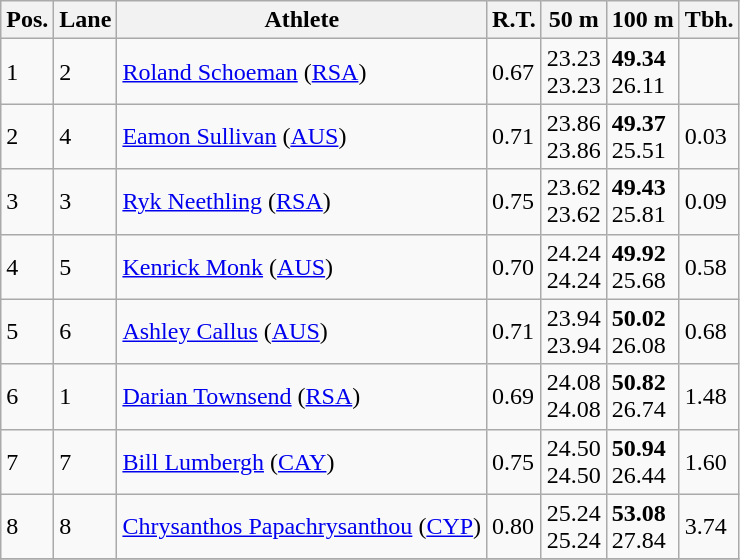<table class="wikitable">
<tr>
<th>Pos.</th>
<th>Lane</th>
<th>Athlete</th>
<th>R.T.</th>
<th>50 m</th>
<th>100 m</th>
<th>Tbh.</th>
</tr>
<tr>
<td>1</td>
<td>2</td>
<td> <a href='#'>Roland Schoeman</a> (<a href='#'>RSA</a>)</td>
<td>0.67</td>
<td>23.23<br>23.23</td>
<td><strong>49.34</strong><br>26.11</td>
<td> </td>
</tr>
<tr>
<td>2</td>
<td>4</td>
<td> <a href='#'>Eamon Sullivan</a> (<a href='#'>AUS</a>)</td>
<td>0.71</td>
<td>23.86<br>23.86</td>
<td><strong>49.37</strong><br>25.51</td>
<td>0.03</td>
</tr>
<tr>
<td>3</td>
<td>3</td>
<td> <a href='#'>Ryk Neethling</a> (<a href='#'>RSA</a>)</td>
<td>0.75</td>
<td>23.62<br>23.62</td>
<td><strong>49.43</strong><br>25.81</td>
<td>0.09</td>
</tr>
<tr>
<td>4</td>
<td>5</td>
<td> <a href='#'>Kenrick Monk</a> (<a href='#'>AUS</a>)</td>
<td>0.70</td>
<td>24.24<br>24.24</td>
<td><strong>49.92</strong><br>25.68</td>
<td>0.58</td>
</tr>
<tr>
<td>5</td>
<td>6</td>
<td> <a href='#'>Ashley Callus</a> (<a href='#'>AUS</a>)</td>
<td>0.71</td>
<td>23.94<br>23.94</td>
<td><strong>50.02</strong><br>26.08</td>
<td>0.68</td>
</tr>
<tr>
<td>6</td>
<td>1</td>
<td> <a href='#'>Darian Townsend</a> (<a href='#'>RSA</a>)</td>
<td>0.69</td>
<td>24.08<br>24.08</td>
<td><strong>50.82</strong><br>26.74</td>
<td>1.48</td>
</tr>
<tr>
<td>7</td>
<td>7</td>
<td> <a href='#'>Bill Lumbergh</a> (<a href='#'>CAY</a>)</td>
<td>0.75</td>
<td>24.50<br>24.50</td>
<td><strong>50.94</strong><br>26.44</td>
<td>1.60</td>
</tr>
<tr>
<td>8</td>
<td>8</td>
<td> <a href='#'>Chrysanthos Papachrysanthou</a> (<a href='#'>CYP</a>)</td>
<td>0.80</td>
<td>25.24<br>25.24</td>
<td><strong>53.08</strong><br>27.84</td>
<td>3.74</td>
</tr>
<tr>
</tr>
</table>
